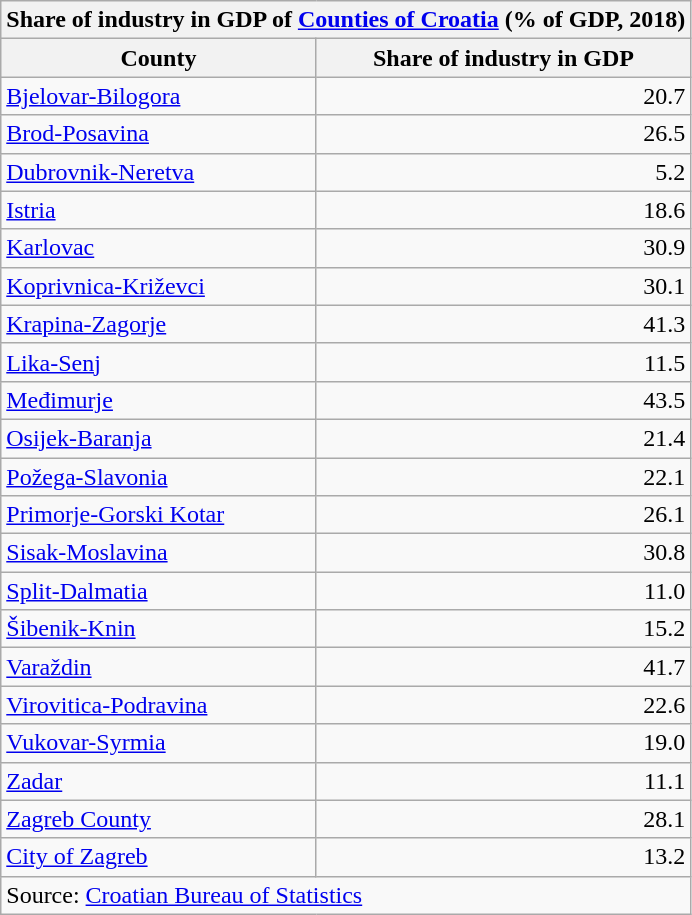<table class="wikitable sortable" style="margin: right;">
<tr>
<th colspan=2>Share of industry in GDP of <a href='#'>Counties of Croatia</a> (% of GDP, 2018)</th>
</tr>
<tr>
<th data-sort-type="text">County</th>
<th data-sort-type="number">Share of industry in GDP</th>
</tr>
<tr>
<td align="left"> <a href='#'>Bjelovar-Bilogora</a></td>
<td align=right>20.7</td>
</tr>
<tr>
<td align="left"> <a href='#'>Brod-Posavina</a></td>
<td align=right>26.5</td>
</tr>
<tr>
<td align="left"> <a href='#'>Dubrovnik-Neretva</a></td>
<td align=right>5.2</td>
</tr>
<tr>
<td align="left"> <a href='#'>Istria</a></td>
<td align=right>18.6</td>
</tr>
<tr>
<td align="left"> <a href='#'>Karlovac</a></td>
<td align=right>30.9</td>
</tr>
<tr>
<td align="left"> <a href='#'>Koprivnica-Križevci</a></td>
<td align=right>30.1</td>
</tr>
<tr>
<td align="left"> <a href='#'>Krapina-Zagorje</a></td>
<td align=right>41.3</td>
</tr>
<tr>
<td align="left"> <a href='#'>Lika-Senj</a></td>
<td align=right>11.5</td>
</tr>
<tr>
<td align="left"> <a href='#'>Međimurje</a></td>
<td align=right>43.5</td>
</tr>
<tr>
<td align="left"> <a href='#'>Osijek-Baranja</a></td>
<td align=right>21.4</td>
</tr>
<tr>
<td align="left"> <a href='#'>Požega-Slavonia</a></td>
<td align=right>22.1</td>
</tr>
<tr>
<td align="left">  <a href='#'>Primorje-Gorski Kotar</a></td>
<td align=right>26.1</td>
</tr>
<tr>
<td align="left"> <a href='#'>Sisak-Moslavina</a></td>
<td align=right>30.8</td>
</tr>
<tr>
<td align="left"> <a href='#'>Split-Dalmatia</a></td>
<td align=right>11.0</td>
</tr>
<tr>
<td align="left"> <a href='#'>Šibenik-Knin</a></td>
<td align=right>15.2</td>
</tr>
<tr>
<td align="left"> <a href='#'>Varaždin</a></td>
<td align=right>41.7</td>
</tr>
<tr>
<td align="left"> <a href='#'>Virovitica-Podravina</a></td>
<td align=right>22.6</td>
</tr>
<tr>
<td align="left"> <a href='#'>Vukovar-Syrmia</a></td>
<td align=right>19.0</td>
</tr>
<tr>
<td align="left"> <a href='#'>Zadar</a></td>
<td align=right>11.1</td>
</tr>
<tr>
<td align="left"> <a href='#'>Zagreb County</a></td>
<td align=right>28.1</td>
</tr>
<tr>
<td align="left"> <a href='#'>City of Zagreb</a></td>
<td align=right>13.2</td>
</tr>
<tr class="sortbottom">
<td colspan=17 align="left">Source: <a href='#'>Croatian Bureau of Statistics</a></td>
</tr>
</table>
